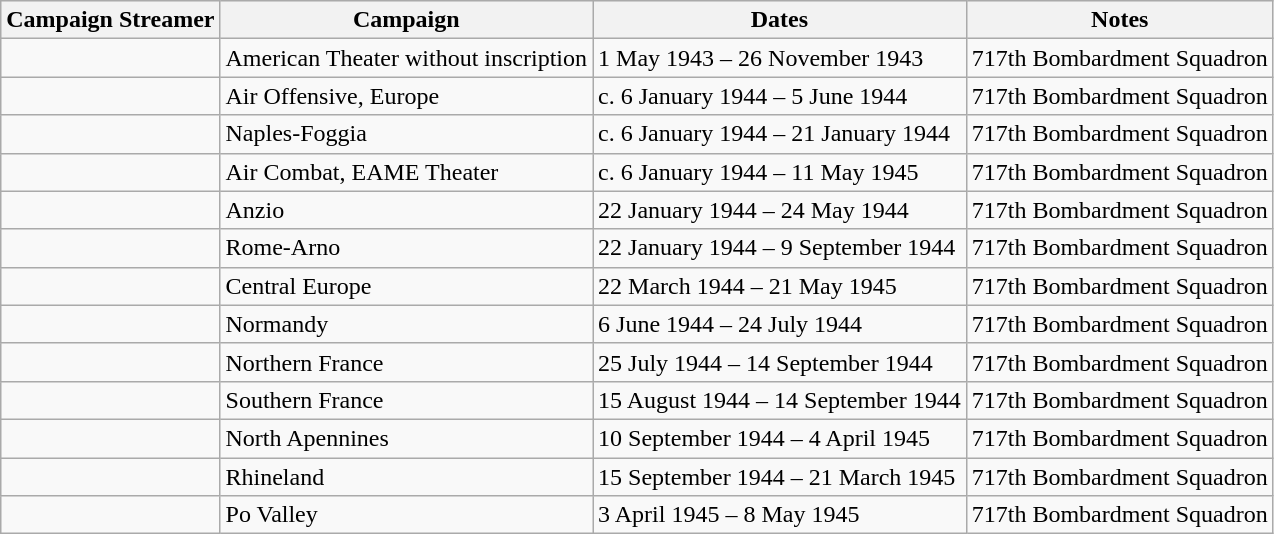<table class="wikitable">
<tr style="background:#efefef;">
<th>Campaign Streamer</th>
<th>Campaign</th>
<th>Dates</th>
<th>Notes</th>
</tr>
<tr>
<td></td>
<td>American Theater without inscription</td>
<td>1 May 1943 – 26 November 1943</td>
<td>717th Bombardment Squadron</td>
</tr>
<tr>
<td></td>
<td>Air Offensive, Europe</td>
<td>c. 6 January 1944 – 5 June 1944</td>
<td>717th Bombardment Squadron</td>
</tr>
<tr>
<td></td>
<td>Naples-Foggia</td>
<td>c. 6 January 1944 – 21 January 1944</td>
<td>717th Bombardment Squadron</td>
</tr>
<tr>
<td></td>
<td>Air Combat, EAME Theater</td>
<td>c. 6 January 1944 – 11 May 1945</td>
<td>717th Bombardment Squadron</td>
</tr>
<tr>
<td></td>
<td>Anzio</td>
<td>22 January 1944 – 24 May 1944</td>
<td>717th Bombardment Squadron</td>
</tr>
<tr>
<td></td>
<td>Rome-Arno</td>
<td>22 January 1944 – 9 September 1944</td>
<td>717th Bombardment Squadron</td>
</tr>
<tr>
<td></td>
<td>Central Europe</td>
<td>22 March 1944 – 21 May 1945</td>
<td>717th Bombardment Squadron</td>
</tr>
<tr>
<td></td>
<td>Normandy</td>
<td>6 June 1944 – 24 July 1944</td>
<td>717th Bombardment Squadron</td>
</tr>
<tr>
<td></td>
<td>Northern France</td>
<td>25 July 1944 – 14 September 1944</td>
<td>717th Bombardment Squadron</td>
</tr>
<tr>
<td></td>
<td>Southern France</td>
<td>15 August 1944 – 14 September 1944</td>
<td>717th Bombardment Squadron</td>
</tr>
<tr>
<td></td>
<td>North Apennines</td>
<td>10 September 1944 – 4 April 1945</td>
<td>717th Bombardment Squadron</td>
</tr>
<tr>
<td></td>
<td>Rhineland</td>
<td>15 September 1944 – 21 March 1945</td>
<td>717th Bombardment Squadron</td>
</tr>
<tr>
<td></td>
<td>Po Valley</td>
<td>3 April 1945 – 8 May 1945</td>
<td>717th Bombardment Squadron</td>
</tr>
</table>
